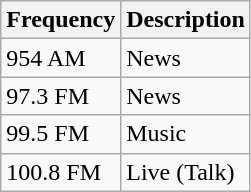<table class="wikitable">
<tr>
<th>Frequency</th>
<th>Description</th>
</tr>
<tr>
<td>954 AM</td>
<td>News</td>
</tr>
<tr>
<td>97.3 FM</td>
<td>News</td>
</tr>
<tr>
<td>99.5 FM</td>
<td>Music</td>
</tr>
<tr>
<td>100.8 FM</td>
<td>Live (Talk)</td>
</tr>
</table>
